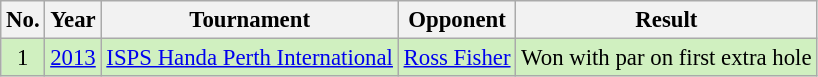<table class="wikitable" style="font-size:95%;">
<tr>
<th>No.</th>
<th>Year</th>
<th>Tournament</th>
<th>Opponent</th>
<th>Result</th>
</tr>
<tr style="background:#D0F0C0;">
<td align=center>1</td>
<td><a href='#'>2013</a></td>
<td><a href='#'>ISPS Handa Perth International</a></td>
<td> <a href='#'>Ross Fisher</a></td>
<td>Won with par on first extra hole</td>
</tr>
</table>
